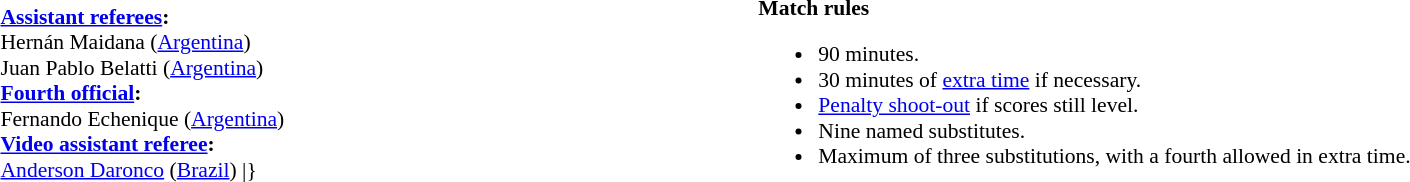<table width=100% style="font-size:90%">
<tr>
<td><br><strong><a href='#'>Assistant referees</a>:</strong>
<br>Hernán Maidana (<a href='#'>Argentina</a>)<br>Juan Pablo Belatti (<a href='#'>Argentina</a>)
<br><strong><a href='#'>Fourth official</a>:</strong>
<br>Fernando Echenique (<a href='#'>Argentina</a>)
<br><strong><a href='#'>Video assistant referee</a>:</strong>
<br><a href='#'>Anderson Daronco</a> (<a href='#'>Brazil</a>)
<includeonly>|}</includeonly></td>
<td style="width:60%;vertical-align:top"><br><strong>Match rules</strong><ul><li>90 minutes.</li><li>30 minutes of <a href='#'>extra time</a> if necessary.</li><li><a href='#'>Penalty shoot-out</a> if scores still level.</li><li>Nine named substitutes.</li><li>Maximum of three substitutions, with a fourth allowed in extra time.</li></ul></td>
</tr>
</table>
